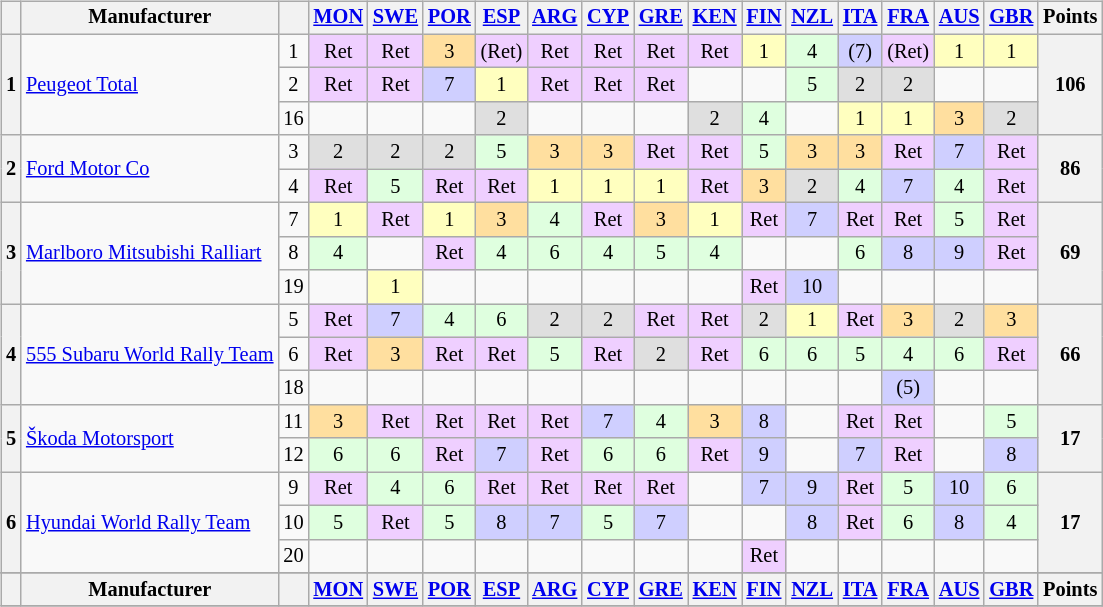<table>
<tr>
<td><br><table class="wikitable" style="font-size: 85%; text-align: center;">
<tr valign="top">
<th valign="middle"></th>
<th valign="middle">Manufacturer</th>
<th valign="middle"></th>
<th><a href='#'>MON</a><br></th>
<th><a href='#'>SWE</a><br></th>
<th><a href='#'>POR</a><br></th>
<th><a href='#'>ESP</a><br></th>
<th><a href='#'>ARG</a><br></th>
<th><a href='#'>CYP</a><br></th>
<th><a href='#'>GRE</a><br></th>
<th><a href='#'>KEN</a><br></th>
<th><a href='#'>FIN</a><br></th>
<th><a href='#'>NZL</a><br></th>
<th><a href='#'>ITA</a><br></th>
<th><a href='#'>FRA</a><br></th>
<th><a href='#'>AUS</a><br></th>
<th><a href='#'>GBR</a><br></th>
<th valign="middle">Points</th>
</tr>
<tr>
<th rowspan=3>1</th>
<td align="left" rowspan="3"> <a href='#'>Peugeot Total</a></td>
<td>1</td>
<td style="background:#efcfff;">Ret</td>
<td style="background:#efcfff;">Ret</td>
<td style="background:#ffdf9f;">3</td>
<td style="background:#efcfff;">(Ret)</td>
<td style="background:#efcfff;">Ret</td>
<td style="background:#efcfff;">Ret</td>
<td style="background:#efcfff;">Ret</td>
<td style="background:#efcfff;">Ret</td>
<td style="background:#ffffbf;">1</td>
<td style="background:#dfffdf;">4</td>
<td style="background:#cfcfff;">(7)</td>
<td style="background:#efcfff;">(Ret)</td>
<td style="background:#ffffbf;">1</td>
<td style="background:#ffffbf;">1</td>
<th align="right" rowspan="3">106</th>
</tr>
<tr>
<td>2</td>
<td style="background:#efcfff;">Ret</td>
<td style="background:#efcfff;">Ret</td>
<td style="background:#cfcfff;">7</td>
<td style="background:#ffffbf;">1</td>
<td style="background:#efcfff;">Ret</td>
<td style="background:#efcfff;">Ret</td>
<td style="background:#efcfff;">Ret</td>
<td></td>
<td></td>
<td style="background:#dfffdf;">5</td>
<td style="background:#dfdfdf;">2</td>
<td style="background:#dfdfdf;">2</td>
<td></td>
<td></td>
</tr>
<tr>
<td>16</td>
<td></td>
<td></td>
<td></td>
<td style="background:#dfdfdf;">2</td>
<td></td>
<td></td>
<td></td>
<td style="background:#dfdfdf;">2</td>
<td style="background:#dfffdf;">4</td>
<td></td>
<td style="background:#ffffbf;">1</td>
<td style="background:#ffffbf;">1</td>
<td style="background:#ffdf9f;">3</td>
<td style="background:#dfdfdf;">2</td>
</tr>
<tr>
<th rowspan=2>2</th>
<td align="left" rowspan="2"> <a href='#'>Ford Motor Co</a></td>
<td>3</td>
<td style="background:#dfdfdf;">2</td>
<td style="background:#dfdfdf;">2</td>
<td style="background:#dfdfdf;">2</td>
<td style="background:#dfffdf;">5</td>
<td style="background:#ffdf9f;">3</td>
<td style="background:#ffdf9f;">3</td>
<td style="background:#efcfff;">Ret</td>
<td style="background:#efcfff;">Ret</td>
<td style="background:#dfffdf;">5</td>
<td style="background:#ffdf9f;">3</td>
<td style="background:#ffdf9f;">3</td>
<td style="background:#efcfff;">Ret</td>
<td style="background:#cfcfff;">7</td>
<td style="background:#efcfff;">Ret</td>
<th align="right" rowspan="2">86</th>
</tr>
<tr>
<td>4</td>
<td style="background:#efcfff;">Ret</td>
<td style="background:#dfffdf;">5</td>
<td style="background:#efcfff;">Ret</td>
<td style="background:#efcfff;">Ret</td>
<td style="background:#ffffbf;">1</td>
<td style="background:#ffffbf;">1</td>
<td style="background:#ffffbf;">1</td>
<td style="background:#efcfff;">Ret</td>
<td style="background:#ffdf9f;">3</td>
<td style="background:#dfdfdf;">2</td>
<td style="background:#dfffdf;">4</td>
<td style="background:#cfcfff;">7</td>
<td style="background:#dfffdf;">4</td>
<td style="background:#efcfff;">Ret</td>
</tr>
<tr>
<th rowspan=3>3</th>
<td align="left" rowspan="3" nowrap> <a href='#'>Marlboro Mitsubishi Ralliart</a></td>
<td>7</td>
<td style="background:#ffffbf;">1</td>
<td style="background:#efcfff;">Ret</td>
<td style="background:#ffffbf;">1</td>
<td style="background:#ffdf9f;">3</td>
<td style="background:#dfffdf;">4</td>
<td style="background:#efcfff;">Ret</td>
<td style="background:#ffdf9f;">3</td>
<td style="background:#ffffbf;">1</td>
<td style="background:#efcfff;">Ret</td>
<td style="background:#cfcfff;">7</td>
<td style="background:#efcfff;">Ret</td>
<td style="background:#efcfff;">Ret</td>
<td style="background:#dfffdf;">5</td>
<td style="background:#efcfff;">Ret</td>
<th align="right" rowspan="3">69</th>
</tr>
<tr>
<td>8</td>
<td style="background:#dfffdf;">4</td>
<td></td>
<td style="background:#efcfff;">Ret</td>
<td style="background:#dfffdf;">4</td>
<td style="background:#dfffdf;">6</td>
<td style="background:#dfffdf;">4</td>
<td style="background:#dfffdf;">5</td>
<td style="background:#dfffdf;">4</td>
<td></td>
<td></td>
<td style="background:#dfffdf;">6</td>
<td style="background:#cfcfff;">8</td>
<td style="background:#cfcfff;">9</td>
<td style="background:#efcfff;">Ret</td>
</tr>
<tr>
<td>19</td>
<td></td>
<td style="background:#ffffbf;">1</td>
<td></td>
<td></td>
<td></td>
<td></td>
<td></td>
<td></td>
<td style="background:#efcfff;">Ret</td>
<td style="background:#cfcfff;">10</td>
<td></td>
<td></td>
<td></td>
<td></td>
</tr>
<tr>
<th rowspan=3>4</th>
<td align="left" rowspan="3" nowrap> <a href='#'>555 Subaru World Rally Team</a></td>
<td>5</td>
<td style="background:#efcfff;">Ret</td>
<td style="background:#cfcfff;">7</td>
<td style="background:#dfffdf;">4</td>
<td style="background:#dfffdf;">6</td>
<td style="background:#dfdfdf;">2</td>
<td style="background:#dfdfdf;">2</td>
<td style="background:#efcfff;">Ret</td>
<td style="background:#efcfff;">Ret</td>
<td style="background:#dfdfdf;">2</td>
<td style="background:#ffffbf;">1</td>
<td style="background:#efcfff;">Ret</td>
<td style="background:#ffdf9f;">3</td>
<td style="background:#dfdfdf;">2</td>
<td style="background:#ffdf9f;">3</td>
<th align="right" rowspan="3">66</th>
</tr>
<tr>
<td>6</td>
<td style="background:#efcfff;">Ret</td>
<td style="background:#ffdf9f;">3</td>
<td style="background:#efcfff;">Ret</td>
<td style="background:#efcfff;">Ret</td>
<td style="background:#dfffdf;">5</td>
<td style="background:#efcfff;">Ret</td>
<td style="background:#dfdfdf;">2</td>
<td style="background:#efcfff;">Ret</td>
<td style="background:#dfffdf;">6</td>
<td style="background:#dfffdf;">6</td>
<td style="background:#dfffdf;">5</td>
<td style="background:#dfffdf;">4</td>
<td style="background:#dfffdf;">6</td>
<td style="background:#efcfff;">Ret</td>
</tr>
<tr>
<td>18</td>
<td></td>
<td></td>
<td></td>
<td></td>
<td></td>
<td></td>
<td></td>
<td></td>
<td></td>
<td></td>
<td></td>
<td style="background:#cfcfff;">(5)</td>
<td></td>
<td></td>
</tr>
<tr>
<th rowspan=2>5</th>
<td align="left" rowspan="2"> <a href='#'>Škoda Motorsport</a></td>
<td>11</td>
<td style="background:#ffdf9f;">3</td>
<td style="background:#efcfff;">Ret</td>
<td style="background:#efcfff;">Ret</td>
<td style="background:#efcfff;">Ret</td>
<td style="background:#efcfff;">Ret</td>
<td style="background:#cfcfff;">7</td>
<td style="background:#dfffdf;">4</td>
<td style="background:#ffdf9f;">3</td>
<td style="background:#cfcfff;">8</td>
<td></td>
<td style="background:#efcfff;">Ret</td>
<td style="background:#efcfff;">Ret</td>
<td></td>
<td style="background:#dfffdf;">5</td>
<th align="right" rowspan="2">17</th>
</tr>
<tr>
<td>12</td>
<td style="background:#dfffdf;">6</td>
<td style="background:#dfffdf;">6</td>
<td style="background:#efcfff;">Ret</td>
<td style="background:#cfcfff;">7</td>
<td style="background:#efcfff;">Ret</td>
<td style="background:#dfffdf;">6</td>
<td style="background:#dfffdf;">6</td>
<td style="background:#efcfff;">Ret</td>
<td style="background:#cfcfff;">9</td>
<td></td>
<td style="background:#cfcfff;">7</td>
<td style="background:#efcfff;">Ret</td>
<td></td>
<td style="background:#cfcfff;">8</td>
</tr>
<tr>
<th rowspan=3>6</th>
<td align="left" rowspan="3"> <a href='#'>Hyundai World Rally Team</a></td>
<td>9</td>
<td style="background:#efcfff;">Ret</td>
<td style="background:#dfffdf;">4</td>
<td style="background:#dfffdf;">6</td>
<td style="background:#efcfff;">Ret</td>
<td style="background:#efcfff;">Ret</td>
<td style="background:#efcfff;">Ret</td>
<td style="background:#efcfff;">Ret</td>
<td></td>
<td style="background:#cfcfff;">7</td>
<td style="background:#cfcfff;">9</td>
<td style="background:#efcfff;">Ret</td>
<td style="background:#dfffdf;">5</td>
<td style="background:#cfcfff;">10</td>
<td style="background:#dfffdf;">6</td>
<th align="right" rowspan="3">17</th>
</tr>
<tr>
<td>10</td>
<td style="background:#dfffdf;">5</td>
<td style="background:#efcfff;">Ret</td>
<td style="background:#dfffdf;">5</td>
<td style="background:#cfcfff;">8</td>
<td style="background:#cfcfff;">7</td>
<td style="background:#dfffdf;">5</td>
<td style="background:#cfcfff;">7</td>
<td></td>
<td></td>
<td style="background:#cfcfff;">8</td>
<td style="background:#efcfff;">Ret</td>
<td style="background:#dfffdf;">6</td>
<td style="background:#cfcfff;">8</td>
<td style="background:#dfffdf;">4</td>
</tr>
<tr>
<td>20</td>
<td></td>
<td></td>
<td></td>
<td></td>
<td></td>
<td></td>
<td></td>
<td></td>
<td style="background:#efcfff;">Ret</td>
<td></td>
<td></td>
<td></td>
<td></td>
<td></td>
</tr>
<tr>
</tr>
<tr valign="top">
<th valign="middle"></th>
<th valign="middle">Manufacturer</th>
<th valign="middle"></th>
<th><a href='#'>MON</a><br></th>
<th><a href='#'>SWE</a><br></th>
<th><a href='#'>POR</a><br></th>
<th><a href='#'>ESP</a><br></th>
<th><a href='#'>ARG</a><br></th>
<th><a href='#'>CYP</a><br></th>
<th><a href='#'>GRE</a><br></th>
<th><a href='#'>KEN</a><br></th>
<th><a href='#'>FIN</a><br></th>
<th><a href='#'>NZL</a><br></th>
<th><a href='#'>ITA</a><br></th>
<th><a href='#'>FRA</a><br></th>
<th><a href='#'>AUS</a><br></th>
<th><a href='#'>GBR</a><br></th>
<th valign="middle">Points</th>
</tr>
<tr>
</tr>
</table>
</td>
<td valign="top"><br></td>
</tr>
</table>
